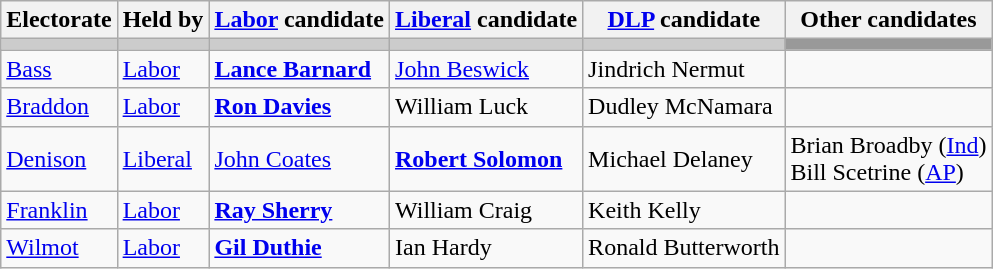<table class="wikitable">
<tr>
<th>Electorate</th>
<th>Held by</th>
<th><a href='#'>Labor</a> candidate</th>
<th><a href='#'>Liberal</a> candidate</th>
<th><a href='#'>DLP</a> candidate</th>
<th>Other candidates</th>
</tr>
<tr bgcolor="#cccccc">
<td></td>
<td></td>
<td></td>
<td></td>
<td></td>
<td bgcolor="#999999"></td>
</tr>
<tr>
<td><a href='#'>Bass</a></td>
<td><a href='#'>Labor</a></td>
<td><strong><a href='#'>Lance Barnard</a></strong></td>
<td><a href='#'>John Beswick</a></td>
<td>Jindrich Nermut</td>
<td></td>
</tr>
<tr>
<td><a href='#'>Braddon</a></td>
<td><a href='#'>Labor</a></td>
<td><strong><a href='#'>Ron Davies</a></strong></td>
<td>William Luck</td>
<td>Dudley McNamara</td>
<td></td>
</tr>
<tr>
<td><a href='#'>Denison</a></td>
<td><a href='#'>Liberal</a></td>
<td><a href='#'>John Coates</a></td>
<td><strong><a href='#'>Robert Solomon</a></strong></td>
<td>Michael Delaney</td>
<td>Brian Broadby (<a href='#'>Ind</a>)<br>Bill Scetrine (<a href='#'>AP</a>)</td>
</tr>
<tr>
<td><a href='#'>Franklin</a></td>
<td><a href='#'>Labor</a></td>
<td><strong><a href='#'>Ray Sherry</a></strong></td>
<td>William Craig</td>
<td>Keith Kelly</td>
<td></td>
</tr>
<tr>
<td><a href='#'>Wilmot</a></td>
<td><a href='#'>Labor</a></td>
<td><strong><a href='#'>Gil Duthie</a></strong></td>
<td>Ian Hardy</td>
<td>Ronald Butterworth</td>
<td></td>
</tr>
</table>
